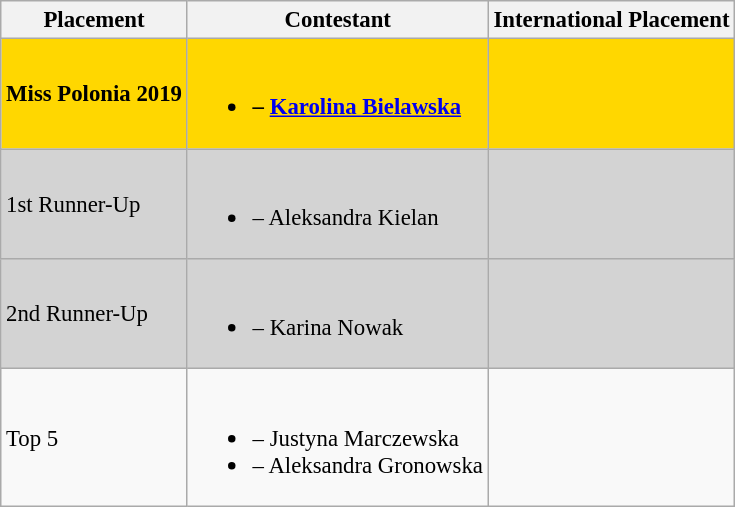<table class="wikitable sortable" style="font-size: 95%;">
<tr>
<th>Placement</th>
<th>Contestant</th>
<th>International Placement</th>
</tr>
<tr style="background:Gold;">
<td><strong>Miss Polonia 2019</strong></td>
<td><br><ul><li><strong> – <a href='#'>Karolina Bielawska</a></strong></li></ul></td>
<td></td>
</tr>
<tr style="background:#D3D3D3;">
<td>1st Runner-Up</td>
<td><br><ul><li> – Aleksandra Kielan</li></ul></td>
<td></td>
</tr>
<tr style="background:#D3D3D3;">
<td>2nd Runner-Up</td>
<td><br><ul><li> – Karina Nowak</li></ul></td>
<td></td>
</tr>
<tr>
<td>Top 5</td>
<td><br><ul><li> – Justyna Marczewska</li><li> – Aleksandra Gronowska</li></ul></td>
</tr>
</table>
